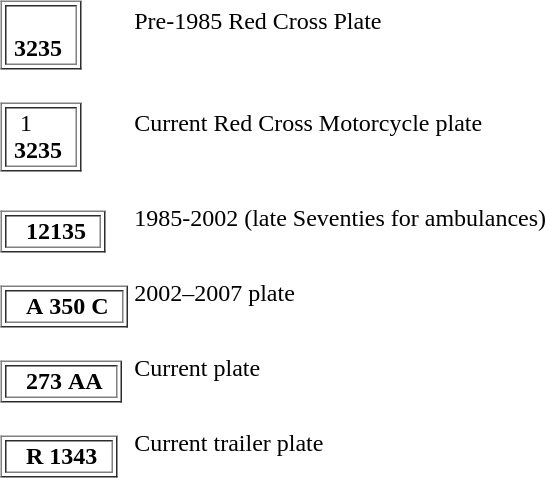<table>
<tr>
<td><br><table border=1>
<tr>
<td> <strong> <br></strong> <strong>3235</strong>  </td>
</tr>
</table>
</td>
<td>Pre-1985 Red Cross Plate</td>
</tr>
<tr>
<td><br><table border=1>
<tr>
<td> <strong> </strong>1<strong><br></strong> <strong>3235</strong>  </td>
</tr>
</table>
</td>
<td>Current Red Cross Motorcycle plate</td>
</tr>
<tr>
<td></td>
</tr>
<tr>
<td><br><table border=1>
<tr>
<td>  <strong></strong> <strong>12135</strong>  </td>
</tr>
</table>
</td>
<td>1985-2002 (late Seventies for ambulances)</td>
</tr>
<tr>
<td><br><table border="1">
<tr>
<td>  <strong></strong> <strong>A</strong> <strong>350</strong> <strong>C</strong>  </td>
</tr>
</table>
</td>
<td>2002–2007 plate</td>
</tr>
<tr>
<td><br><table border="1">
<tr>
<td>  <strong></strong> <strong>273</strong> <strong>AA</strong>  </td>
</tr>
</table>
</td>
<td>Current plate</td>
</tr>
<tr>
<td><br><table border="1">
<tr>
<td>  <strong></strong> <strong>R</strong> <strong>1343</strong>  </td>
</tr>
</table>
</td>
<td>Current trailer plate</td>
</tr>
<tr>
</tr>
</table>
